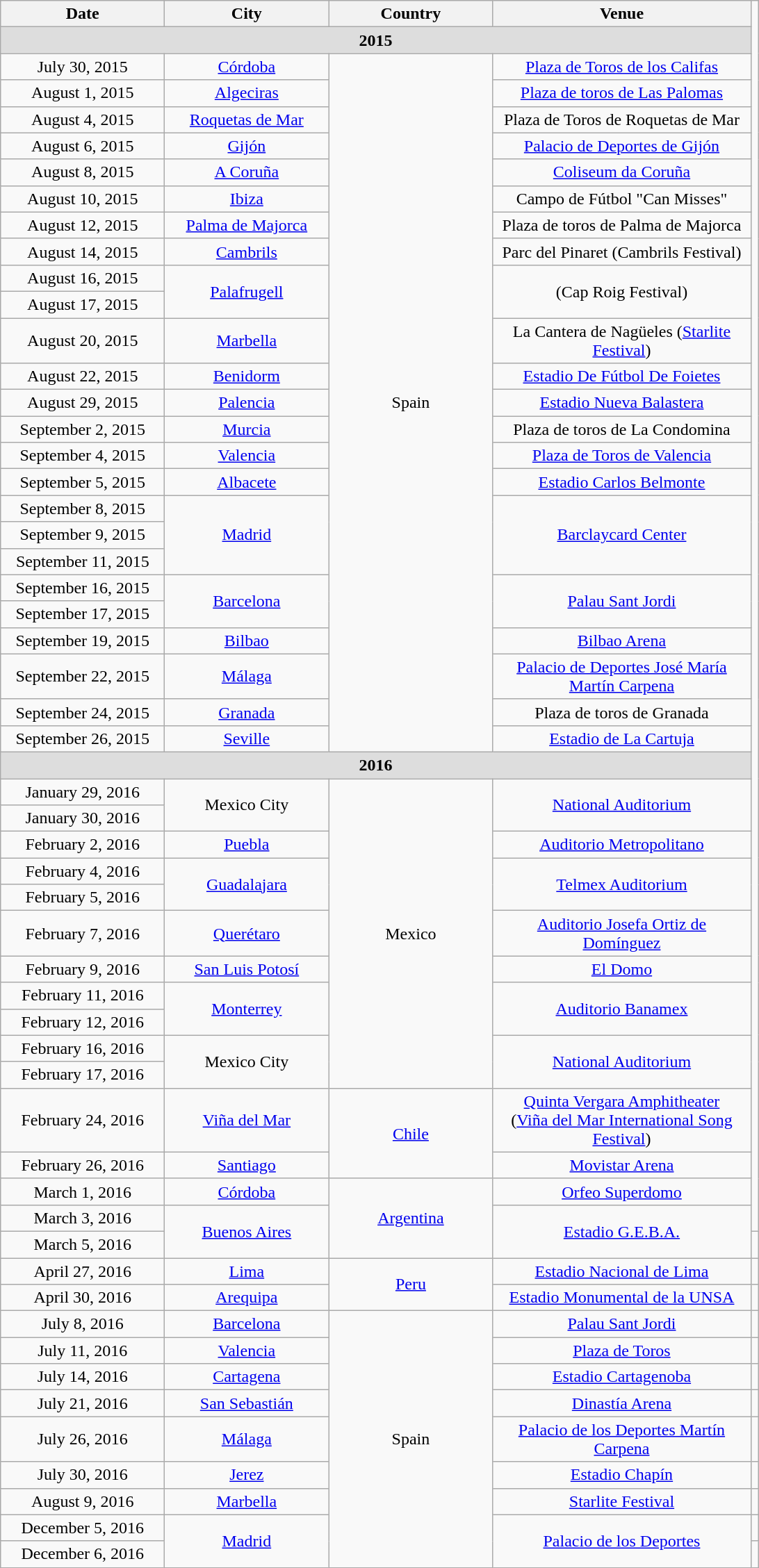<table class="wikitable" style="text-align:center;">
<tr>
<th style="width:150px;">Date</th>
<th style="width:150px;">City</th>
<th style="width:150px;">Country</th>
<th style="width:240px;">Venue</th>
</tr>
<tr style="background:#ddd;">
<td colspan=4><strong>2015</strong></td>
</tr>
<tr>
<td>July 30, 2015</td>
<td><a href='#'>Córdoba</a></td>
<td rowspan=25>Spain</td>
<td><a href='#'>Plaza de Toros de los Califas</a></td>
</tr>
<tr>
<td>August 1, 2015</td>
<td><a href='#'>Algeciras</a></td>
<td><a href='#'>Plaza de toros de Las Palomas</a></td>
</tr>
<tr>
<td>August 4, 2015</td>
<td><a href='#'>Roquetas de Mar</a></td>
<td>Plaza de Toros de Roquetas de Mar</td>
</tr>
<tr>
<td>August 6, 2015</td>
<td><a href='#'>Gijón</a></td>
<td><a href='#'>Palacio de Deportes de Gijón</a></td>
</tr>
<tr>
<td>August 8, 2015</td>
<td><a href='#'>A Coruña</a></td>
<td><a href='#'>Coliseum da Coruña</a></td>
</tr>
<tr>
<td>August 10, 2015</td>
<td><a href='#'>Ibiza</a></td>
<td>Campo de Fútbol "Can Misses"</td>
</tr>
<tr>
<td>August 12, 2015</td>
<td><a href='#'>Palma de Majorca</a></td>
<td>Plaza de toros de Palma de Majorca</td>
</tr>
<tr>
<td>August 14, 2015</td>
<td><a href='#'>Cambrils</a></td>
<td>Parc del Pinaret (Cambrils Festival)</td>
</tr>
<tr>
<td>August 16, 2015</td>
<td rowspan=2><a href='#'>Palafrugell</a></td>
<td rowspan=2>(Cap Roig Festival)</td>
</tr>
<tr>
<td>August 17, 2015</td>
</tr>
<tr>
<td>August 20, 2015</td>
<td><a href='#'>Marbella</a></td>
<td>La Cantera de Nagüeles (<a href='#'>Starlite Festival</a>)</td>
</tr>
<tr>
<td>August 22, 2015</td>
<td><a href='#'>Benidorm</a></td>
<td><a href='#'>Estadio De Fútbol De Foietes</a></td>
</tr>
<tr>
<td>August 29, 2015</td>
<td><a href='#'>Palencia</a></td>
<td><a href='#'>Estadio Nueva Balastera</a></td>
</tr>
<tr>
<td>September 2, 2015</td>
<td><a href='#'>Murcia</a></td>
<td>Plaza de toros de La Condomina</td>
</tr>
<tr>
<td>September 4, 2015</td>
<td><a href='#'>Valencia</a></td>
<td><a href='#'>Plaza de Toros de Valencia</a></td>
</tr>
<tr>
<td>September 5, 2015</td>
<td><a href='#'>Albacete</a></td>
<td><a href='#'>Estadio Carlos Belmonte</a></td>
</tr>
<tr>
<td>September 8, 2015</td>
<td rowspan=3><a href='#'>Madrid</a></td>
<td rowspan=3><a href='#'>Barclaycard Center</a></td>
</tr>
<tr>
<td>September 9, 2015</td>
</tr>
<tr>
<td>September 11, 2015</td>
</tr>
<tr>
<td>September 16, 2015</td>
<td rowspan=2><a href='#'>Barcelona</a></td>
<td rowspan=2><a href='#'>Palau Sant Jordi</a></td>
</tr>
<tr>
<td>September 17, 2015</td>
</tr>
<tr>
<td>September 19, 2015</td>
<td><a href='#'>Bilbao</a></td>
<td><a href='#'>Bilbao Arena</a></td>
</tr>
<tr>
<td>September 22, 2015</td>
<td><a href='#'>Málaga</a></td>
<td><a href='#'>Palacio de Deportes José María Martín Carpena</a></td>
</tr>
<tr>
<td>September 24, 2015</td>
<td><a href='#'>Granada</a></td>
<td>Plaza de toros de Granada</td>
</tr>
<tr>
<td>September 26, 2015</td>
<td><a href='#'>Seville</a></td>
<td><a href='#'>Estadio de La Cartuja</a></td>
</tr>
<tr style="background:#ddd;">
<td colspan=4><strong>2016</strong></td>
</tr>
<tr>
<td>January 29, 2016</td>
<td rowspan=2>Mexico City</td>
<td rowspan=11>Mexico</td>
<td rowspan=2><a href='#'>National Auditorium</a></td>
</tr>
<tr>
<td>January 30, 2016</td>
</tr>
<tr>
<td>February 2, 2016</td>
<td><a href='#'>Puebla</a></td>
<td><a href='#'>Auditorio Metropolitano</a></td>
</tr>
<tr>
<td>February 4, 2016</td>
<td rowspan=2><a href='#'>Guadalajara</a></td>
<td rowspan=2><a href='#'>Telmex Auditorium</a></td>
</tr>
<tr>
<td>February 5, 2016</td>
</tr>
<tr>
<td>February 7, 2016</td>
<td><a href='#'>Querétaro</a></td>
<td><a href='#'>Auditorio Josefa Ortiz de Domínguez</a></td>
</tr>
<tr>
<td>February 9, 2016</td>
<td><a href='#'>San Luis Potosí</a></td>
<td><a href='#'>El Domo</a></td>
</tr>
<tr>
<td>February 11, 2016</td>
<td rowspan=2><a href='#'>Monterrey</a></td>
<td rowspan=2><a href='#'>Auditorio Banamex</a></td>
</tr>
<tr>
<td>February 12, 2016</td>
</tr>
<tr>
<td>February 16, 2016</td>
<td rowspan=2>Mexico City</td>
<td rowspan=2><a href='#'>National Auditorium</a></td>
</tr>
<tr>
<td>February 17, 2016</td>
</tr>
<tr>
<td>February 24, 2016</td>
<td><a href='#'>Viña del Mar</a></td>
<td rowspan=2><a href='#'>Chile</a></td>
<td><a href='#'>Quinta Vergara Amphitheater</a><br>(<a href='#'>Viña del Mar International Song Festival</a>)</td>
</tr>
<tr>
<td>February 26, 2016</td>
<td><a href='#'>Santiago</a></td>
<td><a href='#'>Movistar Arena</a></td>
</tr>
<tr>
<td>March 1, 2016</td>
<td><a href='#'>Córdoba</a></td>
<td rowspan=3><a href='#'>Argentina</a></td>
<td><a href='#'>Orfeo Superdomo</a></td>
</tr>
<tr>
<td>March 3, 2016</td>
<td rowspan=2><a href='#'>Buenos Aires</a></td>
<td rowspan=2><a href='#'>Estadio G.E.B.A.</a></td>
</tr>
<tr>
<td>March 5, 2016</td>
<td></td>
</tr>
<tr>
<td>April 27, 2016</td>
<td><a href='#'>Lima</a></td>
<td rowspan="2"><a href='#'>Peru</a></td>
<td><a href='#'>Estadio Nacional de Lima</a></td>
<td></td>
</tr>
<tr>
<td>April 30, 2016</td>
<td><a href='#'>Arequipa</a></td>
<td><a href='#'>Estadio Monumental de la UNSA</a></td>
<td></td>
</tr>
<tr>
<td>July 8, 2016</td>
<td><a href='#'>Barcelona</a></td>
<td rowspan=9>Spain</td>
<td><a href='#'>Palau Sant Jordi</a></td>
<td></td>
</tr>
<tr>
<td>July 11, 2016</td>
<td><a href='#'>Valencia</a></td>
<td><a href='#'>Plaza de Toros</a></td>
<td></td>
</tr>
<tr>
<td>July 14, 2016</td>
<td><a href='#'>Cartagena</a></td>
<td><a href='#'>Estadio Cartagenoba</a></td>
<td></td>
</tr>
<tr>
<td>July 21, 2016</td>
<td><a href='#'>San Sebastián</a></td>
<td><a href='#'>Dinastía Arena</a></td>
<td></td>
</tr>
<tr>
<td>July 26, 2016</td>
<td><a href='#'>Málaga</a></td>
<td><a href='#'>Palacio de los Deportes Martín Carpena</a></td>
<td></td>
</tr>
<tr>
<td>July 30, 2016</td>
<td><a href='#'>Jerez</a></td>
<td><a href='#'>Estadio Chapín</a></td>
<td></td>
</tr>
<tr>
<td>August 9, 2016</td>
<td><a href='#'>Marbella</a></td>
<td><a href='#'>Starlite Festival</a></td>
<td></td>
</tr>
<tr>
<td>December 5, 2016</td>
<td rowspan=2><a href='#'>Madrid</a></td>
<td rowspan=2><a href='#'>Palacio de los Deportes</a></td>
<td></td>
</tr>
<tr>
<td>December 6, 2016</td>
<td></td>
</tr>
</table>
